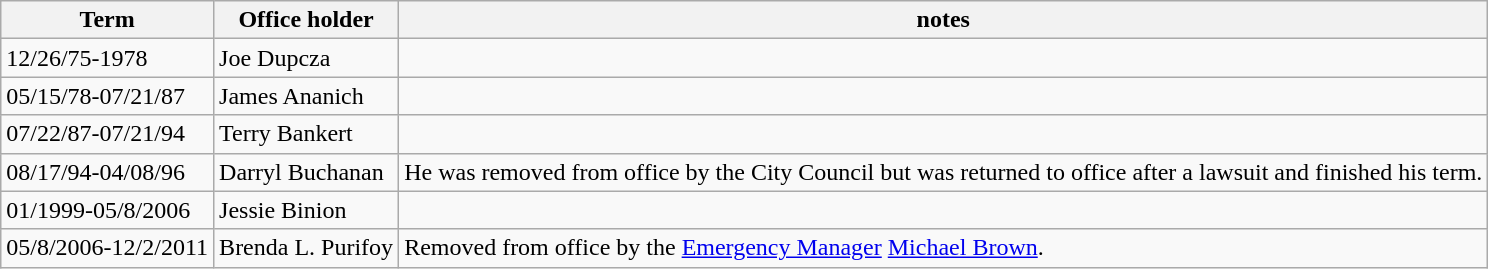<table class="wikitable" border="1">
<tr>
<th>Term</th>
<th>Office holder</th>
<th>notes</th>
</tr>
<tr>
<td>12/26/75-1978</td>
<td>Joe Dupcza</td>
<td></td>
</tr>
<tr>
<td>05/15/78-07/21/87</td>
<td>James Ananich</td>
<td></td>
</tr>
<tr>
<td>07/22/87-07/21/94</td>
<td>Terry Bankert</td>
<td></td>
</tr>
<tr>
<td>08/17/94-04/08/96</td>
<td>Darryl Buchanan</td>
<td>He was removed from office by the City Council but was returned to office after a lawsuit and finished his term.</td>
</tr>
<tr>
<td>01/1999-05/8/2006</td>
<td>Jessie Binion</td>
<td></td>
</tr>
<tr>
<td>05/8/2006-12/2/2011</td>
<td>Brenda L. Purifoy</td>
<td>Removed from office by the <a href='#'>Emergency Manager</a> <a href='#'>Michael Brown</a>.</td>
</tr>
</table>
